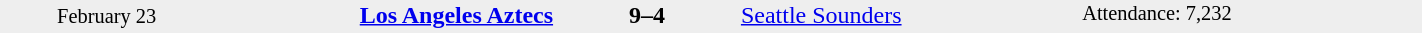<table style="width:75%; background:#eee;" cellspacing="0">
<tr>
<td rowspan="3" style="text-align:center; font-size:85%; width:15%;">February 23</td>
<td style="width:24%; text-align:right;"><strong><a href='#'>Los Angeles Aztecs</a></strong></td>
<td style="text-align:center; width:13%;"><strong>9–4</strong></td>
<td width=24%><a href='#'>Seattle Sounders</a></td>
<td rowspan="3" style="font-size:85%; vertical-align:top;">Attendance: 7,232</td>
</tr>
<tr style=font-size:85%>
<td align=right valign=top></td>
<td valign=top></td>
<td align=left valign=top></td>
</tr>
</table>
